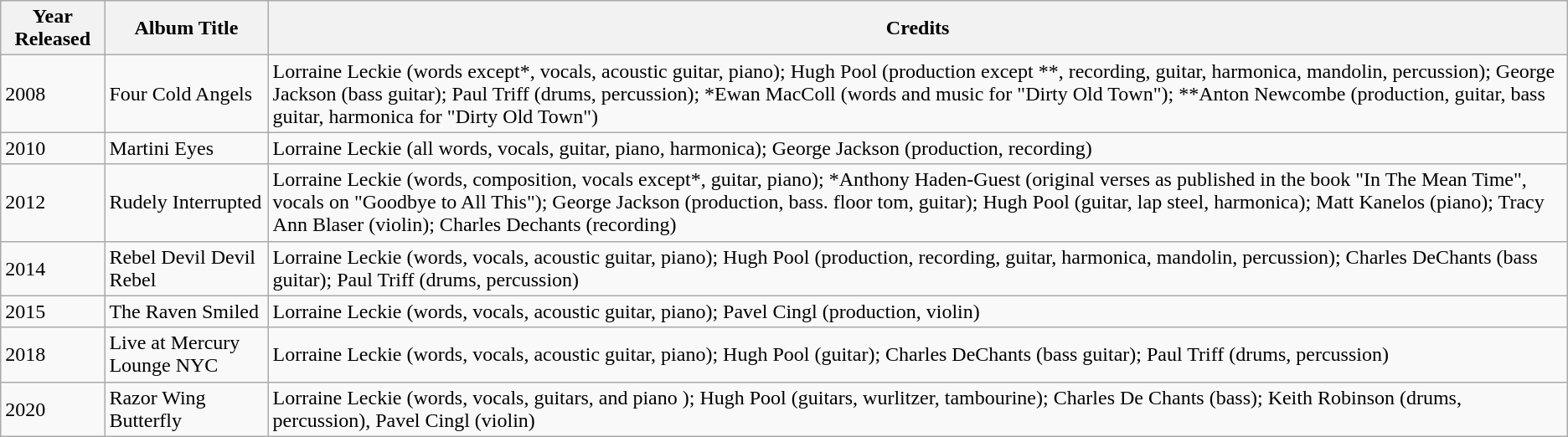<table class="wikitable">
<tr>
<th>Year Released</th>
<th>Album Title</th>
<th>Credits</th>
</tr>
<tr>
<td>2008</td>
<td>Four Cold Angels</td>
<td>Lorraine Leckie (words except*, vocals, acoustic guitar, piano); Hugh Pool (production except **, recording, guitar, harmonica, mandolin, percussion); George Jackson (bass guitar); Paul Triff (drums, percussion); *Ewan MacColl (words and music for "Dirty Old Town"); **Anton Newcombe (production, guitar, bass guitar, harmonica for "Dirty Old Town")</td>
</tr>
<tr>
<td>2010</td>
<td>Martini Eyes</td>
<td>Lorraine Leckie (all words, vocals, guitar, piano, harmonica); George Jackson (production, recording)</td>
</tr>
<tr>
<td>2012</td>
<td>Rudely Interrupted</td>
<td>Lorraine Leckie (words, composition, vocals except*, guitar, piano); *Anthony Haden-Guest (original verses as published in the book "In The Mean Time", vocals on "Goodbye to All This"); George Jackson (production, bass. floor tom, guitar); Hugh Pool (guitar, lap steel, harmonica); Matt Kanelos (piano); Tracy Ann Blaser (violin); Charles Dechants (recording)</td>
</tr>
<tr>
<td>2014</td>
<td>Rebel Devil Devil Rebel</td>
<td>Lorraine Leckie (words, vocals, acoustic guitar, piano); Hugh Pool (production, recording, guitar, harmonica, mandolin, percussion); Charles DeChants (bass guitar); Paul Triff (drums, percussion)</td>
</tr>
<tr>
<td>2015</td>
<td>The Raven Smiled</td>
<td>Lorraine Leckie (words, vocals, acoustic guitar, piano); Pavel Cingl (production, violin)</td>
</tr>
<tr>
<td>2018</td>
<td>Live at Mercury Lounge NYC</td>
<td>Lorraine Leckie (words, vocals, acoustic guitar, piano); Hugh Pool (guitar); Charles DeChants (bass guitar); Paul Triff (drums, percussion)</td>
</tr>
<tr>
<td>2020</td>
<td>Razor Wing Butterfly</td>
<td>Lorraine Leckie (words, vocals, guitars, and piano ); Hugh Pool (guitars, wurlitzer, tambourine); Charles De Chants (bass); Keith Robinson (drums, percussion), Pavel Cingl (violin)</td>
</tr>
</table>
